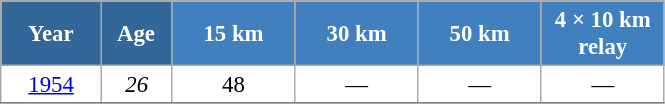<table class="wikitable" style="font-size:95%; text-align:center; border:grey solid 1px; border-collapse:collapse; background:#ffffff;">
<tr>
<th style="background-color:#369; color:white; width:60px;"> Year </th>
<th style="background-color:#369; color:white; width:40px;"> Age </th>
<th style="background-color:#4180be; color:white; width:75px;"> 15 km </th>
<th style="background-color:#4180be; color:white; width:75px;"> 30 km </th>
<th style="background-color:#4180be; color:white; width:75px;"> 50 km </th>
<th style="background-color:#4180be; color:white; width:75px;"> 4 × 10 km <br> relay </th>
</tr>
<tr>
<td><a href='#'>1954</a></td>
<td><em>26</em></td>
<td>48</td>
<td>—</td>
<td>—</td>
<td>—</td>
</tr>
<tr>
</tr>
</table>
